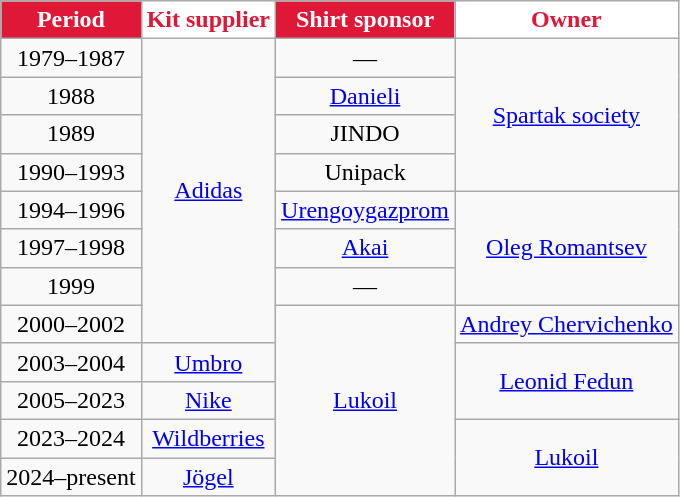<table class="wikitable" style="text-align: center">
<tr>
<th style="color:#fff; background:#e01837;">Period</th>
<th style="color:#e01837; background:#ffffff;">Kit supplier</th>
<th style="color:#fff; background:#e01837;">Shirt sponsor</th>
<th style="color:#e01837; background:#ffffff;">Owner</th>
</tr>
<tr>
<td>1979–1987</td>
<td rowspan=8><a href='#'>Adidas</a></td>
<td>—</td>
<td rowspan=4><a href='#'>Spartak society</a></td>
</tr>
<tr>
<td>1988</td>
<td><a href='#'>Danieli</a></td>
</tr>
<tr>
<td>1989</td>
<td>JINDO</td>
</tr>
<tr>
<td>1990–1993</td>
<td>Unipack</td>
</tr>
<tr>
<td>1994–1996</td>
<td><a href='#'>Urengoygazprom</a></td>
<td rowspan=3><a href='#'>Oleg Romantsev</a></td>
</tr>
<tr>
<td>1997–1998</td>
<td><a href='#'>Akai</a></td>
</tr>
<tr>
<td>1999</td>
<td>—</td>
</tr>
<tr>
<td>2000–2002</td>
<td rowspan=5><a href='#'>Lukoil</a></td>
<td><a href='#'>Andrey Chervichenko</a></td>
</tr>
<tr>
<td>2003–2004</td>
<td><a href='#'>Umbro</a></td>
<td rowspan=2><a href='#'>Leonid Fedun</a></td>
</tr>
<tr>
<td>2005–2023</td>
<td><a href='#'>Nike</a></td>
</tr>
<tr>
<td>2023–2024</td>
<td><a href='#'>Wildberries</a></td>
<td rowspan=4><a href='#'>Lukoil</a></td>
</tr>
<tr>
<td>2024–present</td>
<td><a href='#'>Jögel</a></td>
</tr>
</table>
